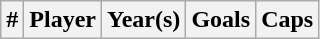<table class="wikitable sortable">
<tr>
<th width =>#</th>
<th width =>Player</th>
<th width =>Year(s)</th>
<th width =>Goals</th>
<th width =>Caps<br></th>
</tr>
</table>
